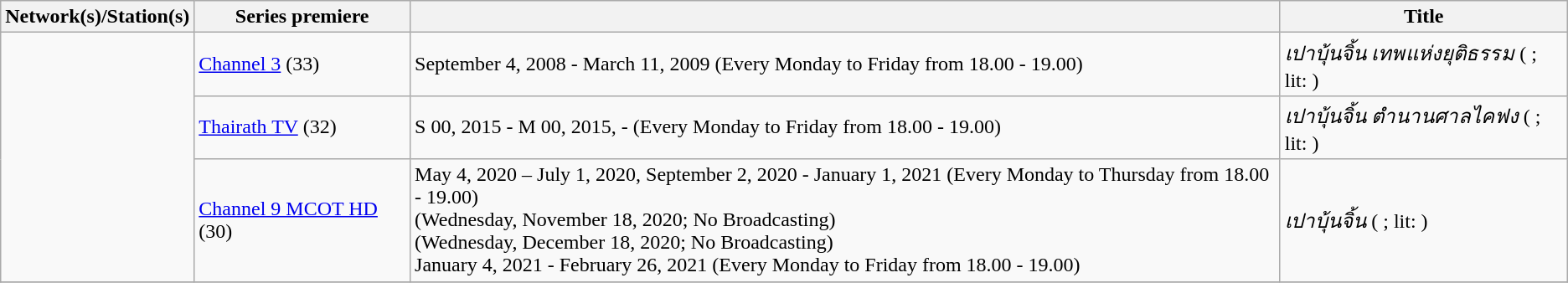<table class="wikitable">
<tr>
<th>Network(s)/Station(s)</th>
<th>Series premiere</th>
<th></th>
<th>Title</th>
</tr>
<tr>
<td rowspan=3></td>
<td><a href='#'>Channel 3</a> (33)</td>
<td>September 4, 2008 - March 11, 2009 (Every Monday to Friday from 18.00 - 19.00)</td>
<td><em>เปาบุ้นจิ้น เทพแห่งยุติธรรม</em> (<em> </em>; lit: <em> </em>)</td>
</tr>
<tr>
<td><a href='#'>Thairath TV</a> (32)</td>
<td>S 00, 2015 - M 00, 2015, - (Every Monday to Friday from 18.00 - 19.00)</td>
<td><em>เปาบุ้นจิ้น ตำนานศาลไคฟง</em> (<em> </em>; lit: <em> </em>)</td>
</tr>
<tr>
<td><a href='#'>Channel 9 MCOT HD</a> (30)</td>
<td>May 4, 2020 – July 1, 2020, September 2, 2020 - January 1, 2021 (Every Monday to Thursday from 18.00 - 19.00) <br> (Wednesday, November 18, 2020; No Broadcasting) <br> (Wednesday, December 18, 2020; No Broadcasting) <br> January 4, 2021 - February 26, 2021 (Every Monday to Friday from 18.00 - 19.00)</td>
<td><em>เปาบุ้นจิ้น</em> (<em> </em>; lit: <em> </em>)</td>
</tr>
<tr>
</tr>
</table>
